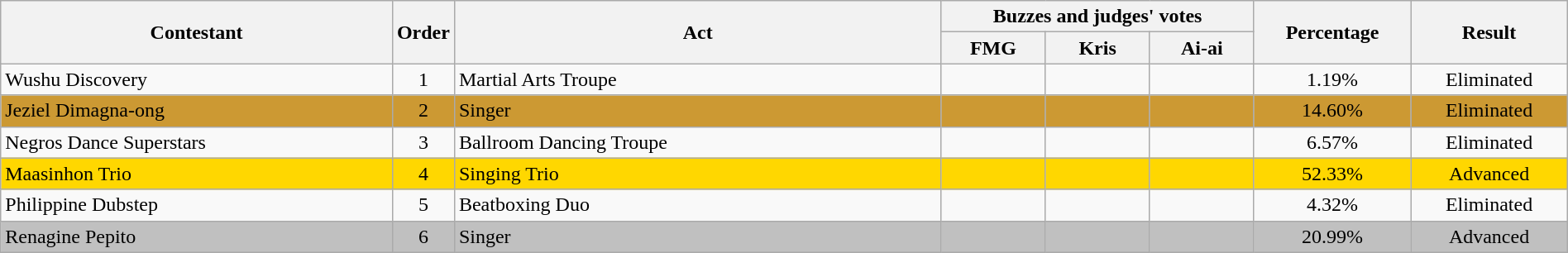<table class="wikitable" style="text-align:center; width:100%;">
<tr>
<th rowspan="2" style="width:25%;" ->Contestant</th>
<th rowspan="2" style="width:03%;">Order</th>
<th rowspan="2">Act</th>
<th colspan="3" style="width:20%;">Buzzes and judges' votes</th>
<th rowspan="2" style="width:10%;">Percentage</th>
<th rowspan="2" style="width:10%;">Result</th>
</tr>
<tr>
<th style="width:06.66%;">FMG</th>
<th style="width:06.66%;">Kris</th>
<th style="width:06.66%;">Ai-ai</th>
</tr>
<tr>
<td scope="row" style="text-align:left;">Wushu Discovery</td>
<td>1</td>
<td scope="row" style="text-align:left;">Martial Arts Troupe</td>
<td></td>
<td></td>
<td></td>
<td>1.19%</td>
<td>Eliminated</td>
</tr>
<tr bgcolor="#CC9933">
<td scope="row" style="text-align:left;">Jeziel Dimagna-ong</td>
<td>2</td>
<td scope="row" style="text-align:left;">Singer</td>
<td></td>
<td></td>
<td></td>
<td>14.60%</td>
<td>Eliminated</td>
</tr>
<tr>
<td scope="row" style="text-align:left;">Negros Dance Superstars</td>
<td>3</td>
<td scope="row" style="text-align:left;">Ballroom Dancing Troupe</td>
<td></td>
<td></td>
<td></td>
<td>6.57%</td>
<td>Eliminated</td>
</tr>
<tr bgcolor="gold">
<td scope="row" style="text-align:left;">Maasinhon Trio</td>
<td>4</td>
<td scope="row" style="text-align:left;">Singing Trio</td>
<td></td>
<td></td>
<td></td>
<td>52.33%</td>
<td>Advanced</td>
</tr>
<tr>
<td scope="row" style="text-align:left;">Philippine Dubstep</td>
<td>5</td>
<td scope="row" style="text-align:left;">Beatboxing Duo</td>
<td></td>
<td></td>
<td></td>
<td>4.32%</td>
<td>Eliminated</td>
</tr>
<tr bgcolor="silver">
<td scope="row" style="text-align:left;">Renagine Pepito</td>
<td>6</td>
<td scope="row" style="text-align:left;">Singer</td>
<td></td>
<td></td>
<td></td>
<td>20.99%</td>
<td>Advanced</td>
</tr>
</table>
